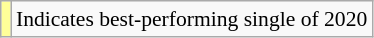<table class="wikitable" style="font-size:90%;">
<tr>
<td style="background-color:#FFFF99"></td>
<td>Indicates best-performing single of 2020</td>
</tr>
</table>
